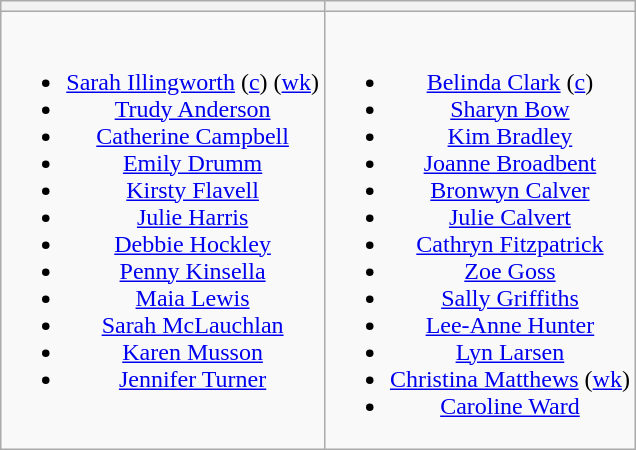<table class="wikitable" style="text-align:center">
<tr>
<th></th>
<th></th>
</tr>
<tr style="vertical-align:top">
<td><br><ul><li><a href='#'>Sarah Illingworth</a> (<a href='#'>c</a>) (<a href='#'>wk</a>)</li><li><a href='#'>Trudy Anderson</a></li><li><a href='#'>Catherine Campbell</a></li><li><a href='#'>Emily Drumm</a></li><li><a href='#'>Kirsty Flavell</a></li><li><a href='#'>Julie Harris</a></li><li><a href='#'>Debbie Hockley</a></li><li><a href='#'>Penny Kinsella</a></li><li><a href='#'>Maia Lewis</a></li><li><a href='#'>Sarah McLauchlan</a></li><li><a href='#'>Karen Musson</a></li><li><a href='#'>Jennifer Turner</a></li></ul></td>
<td><br><ul><li><a href='#'>Belinda Clark</a> (<a href='#'>c</a>)</li><li><a href='#'>Sharyn Bow</a></li><li><a href='#'>Kim Bradley</a></li><li><a href='#'>Joanne Broadbent</a></li><li><a href='#'>Bronwyn Calver</a></li><li><a href='#'>Julie Calvert</a></li><li><a href='#'>Cathryn Fitzpatrick</a></li><li><a href='#'>Zoe Goss</a></li><li><a href='#'>Sally Griffiths</a></li><li><a href='#'>Lee-Anne Hunter</a></li><li><a href='#'>Lyn Larsen</a></li><li><a href='#'>Christina Matthews</a> (<a href='#'>wk</a>)</li><li><a href='#'>Caroline Ward</a></li></ul></td>
</tr>
</table>
